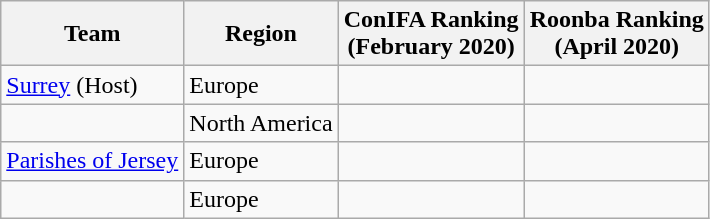<table class="wikitable sortable" style="text-align: left;">
<tr>
<th>Team</th>
<th>Region</th>
<th>ConIFA Ranking<br>(February 2020)</th>
<th>Roonba Ranking<br>(April 2020)</th>
</tr>
<tr>
<td> <a href='#'>Surrey</a> (Host)</td>
<td>Europe</td>
<td></td>
<td></td>
</tr>
<tr>
<td></td>
<td>North America</td>
<td></td>
<td></td>
</tr>
<tr>
<td> <a href='#'>Parishes of Jersey</a></td>
<td>Europe</td>
<td></td>
<td></td>
</tr>
<tr>
<td></td>
<td>Europe</td>
<td></td>
<td></td>
</tr>
</table>
